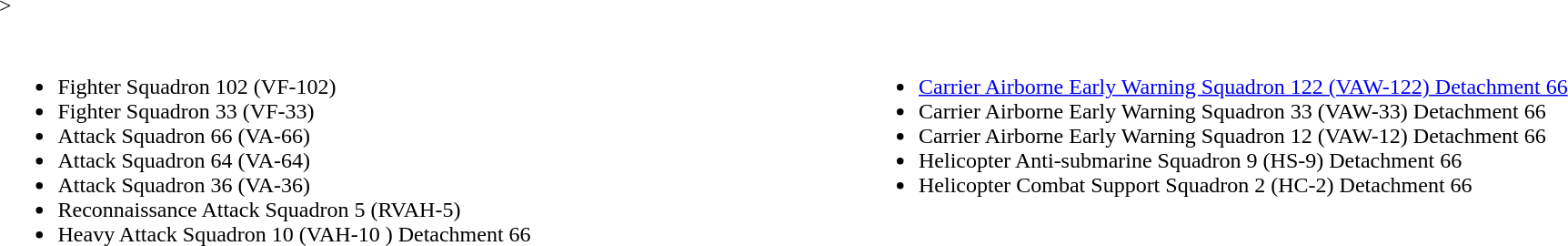<table width="100%">>
<tr>
<th colspan=2></th>
</tr>
<tr>
<td width="50%" valign="top"><br><ul><li>Fighter Squadron 102 (VF-102)</li><li>Fighter Squadron 33 (VF-33)</li><li>Attack Squadron 66 (VA-66)</li><li>Attack Squadron 64 (VA-64)</li><li>Attack Squadron 36 (VA-36)</li><li>Reconnaissance Attack Squadron 5 (RVAH-5)</li><li>Heavy Attack Squadron 10 (VAH-10 ) Detachment 66</li></ul></td>
<td width="50%" valign="top"><br><ul><li><a href='#'>Carrier Airborne Early Warning Squadron 122 (VAW-122) Detachment 66</a></li><li>Carrier Airborne Early Warning Squadron 33 (VAW-33) Detachment 66</li><li>Carrier Airborne Early Warning Squadron 12 (VAW-12) Detachment 66</li><li>Helicopter Anti-submarine Squadron 9 (HS-9) Detachment 66</li><li>Helicopter Combat Support Squadron 2 (HC-2) Detachment 66</li></ul></td>
</tr>
</table>
